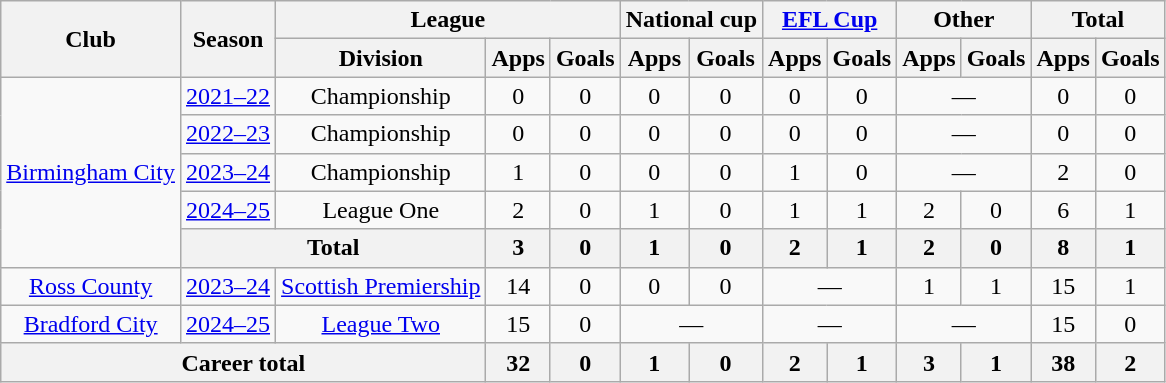<table class=wikitable style=text-align:center>
<tr>
<th rowspan="2">Club</th>
<th rowspan="2">Season</th>
<th colspan="3">League</th>
<th colspan="2">National cup</th>
<th colspan="2"><a href='#'>EFL Cup</a></th>
<th colspan="2">Other</th>
<th colspan="2">Total</th>
</tr>
<tr>
<th>Division</th>
<th>Apps</th>
<th>Goals</th>
<th>Apps</th>
<th>Goals</th>
<th>Apps</th>
<th>Goals</th>
<th>Apps</th>
<th>Goals</th>
<th>Apps</th>
<th>Goals</th>
</tr>
<tr>
<td rowspan="5"><a href='#'>Birmingham City</a></td>
<td><a href='#'>2021–22</a></td>
<td>Championship</td>
<td>0</td>
<td>0</td>
<td>0</td>
<td>0</td>
<td>0</td>
<td>0</td>
<td colspan="2">—</td>
<td>0</td>
<td>0</td>
</tr>
<tr>
<td><a href='#'>2022–23</a></td>
<td>Championship</td>
<td>0</td>
<td>0</td>
<td>0</td>
<td>0</td>
<td>0</td>
<td>0</td>
<td colspan="2">—</td>
<td>0</td>
<td>0</td>
</tr>
<tr>
<td><a href='#'>2023–24</a></td>
<td>Championship</td>
<td>1</td>
<td>0</td>
<td>0</td>
<td>0</td>
<td>1</td>
<td>0</td>
<td colspan="2">—</td>
<td>2</td>
<td>0</td>
</tr>
<tr>
<td><a href='#'>2024–25</a></td>
<td>League One</td>
<td>2</td>
<td>0</td>
<td>1</td>
<td>0</td>
<td>1</td>
<td>1</td>
<td>2</td>
<td>0</td>
<td>6</td>
<td>1</td>
</tr>
<tr>
<th colspan="2">Total</th>
<th>3</th>
<th>0</th>
<th>1</th>
<th>0</th>
<th>2</th>
<th>1</th>
<th>2</th>
<th>0</th>
<th>8</th>
<th>1</th>
</tr>
<tr>
<td><a href='#'>Ross County</a></td>
<td><a href='#'>2023–24</a></td>
<td><a href='#'>Scottish Premiership</a></td>
<td>14</td>
<td>0</td>
<td>0</td>
<td>0</td>
<td colspan="2">—</td>
<td>1</td>
<td>1</td>
<td>15</td>
<td>1</td>
</tr>
<tr>
<td><a href='#'>Bradford City</a></td>
<td><a href='#'>2024–25</a></td>
<td><a href='#'>League Two</a></td>
<td>15</td>
<td>0</td>
<td colspan="2">—</td>
<td colspan="2">—</td>
<td colspan="2">—</td>
<td>15</td>
<td>0</td>
</tr>
<tr>
<th colspan="3">Career total</th>
<th>32</th>
<th>0</th>
<th>1</th>
<th>0</th>
<th>2</th>
<th>1</th>
<th>3</th>
<th>1</th>
<th>38</th>
<th>2</th>
</tr>
</table>
